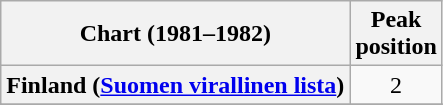<table class="wikitable sortable plainrowheaders" style="text-align:center">
<tr>
<th scope="col">Chart (1981–1982)</th>
<th scope="col">Peak<br>position</th>
</tr>
<tr>
<th scope="row">Finland (<a href='#'>Suomen virallinen lista</a>)</th>
<td>2</td>
</tr>
<tr>
</tr>
<tr>
</tr>
</table>
